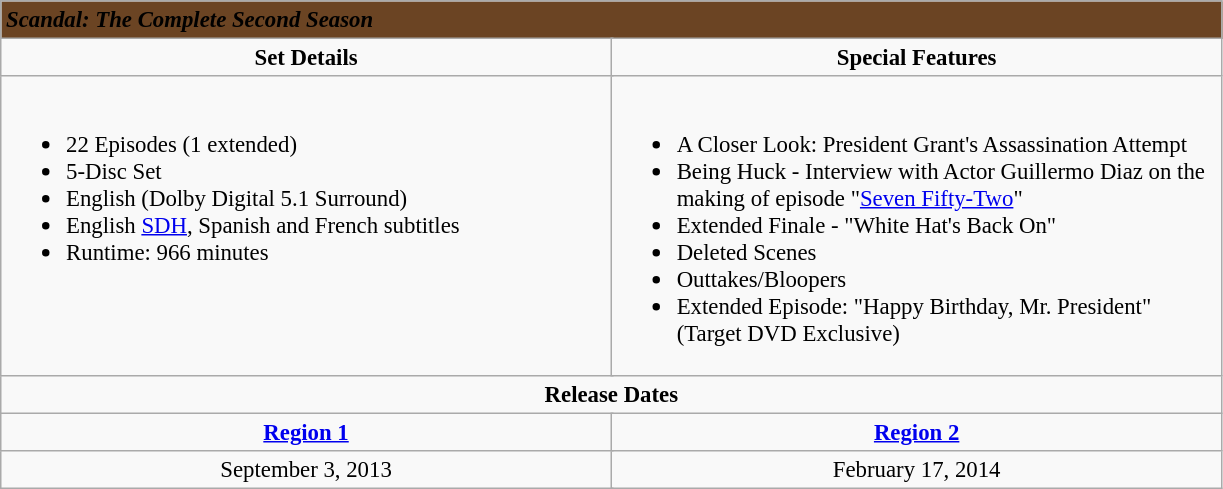<table class="wikitable" style="font-size: 95%;">
<tr style="background:#6B4423;">
<td colspan="6"><span> <strong><em>Scandal: The Complete Second Season</em></strong></span></td>
</tr>
<tr style="vertical-align:top; text-align:center;">
<td style="width:400px;" colspan="3"><strong>Set Details</strong></td>
<td style="width:400px; " colspan="3"><strong>Special Features</strong></td>
</tr>
<tr valign="top">
<td colspan="3" style="text-align:left; width:400px;"><br><ul><li>22 Episodes (1 extended)</li><li>5-Disc Set</li><li>English (Dolby Digital 5.1 Surround)</li><li>English <a href='#'>SDH</a>, Spanish and French subtitles</li><li>Runtime: 966 minutes</li></ul></td>
<td colspan="3" style="text-align:left; width:400px;"><br><ul><li>A Closer Look: President Grant's Assassination Attempt</li><li>Being Huck - Interview with Actor Guillermo Diaz on the making of episode "<a href='#'>Seven Fifty-Two</a>"</li><li>Extended Finale - "White Hat's Back On"</li><li>Deleted Scenes</li><li>Outtakes/Bloopers</li><li>Extended Episode: "Happy Birthday, Mr. President" (Target DVD Exclusive)</li></ul></td>
</tr>
<tr>
<td colspan="6" style="text-align:center;"><strong>Release Dates</strong></td>
</tr>
<tr>
<td colspan="3" style="text-align:center;"><strong><a href='#'>Region 1</a></strong></td>
<td colspan="3" style="text-align:center;"><strong><a href='#'>Region 2</a></strong></td>
</tr>
<tr style="text-align:center;">
<td colspan="3">September 3, 2013</td>
<td colspan="3">February 17, 2014</td>
</tr>
</table>
